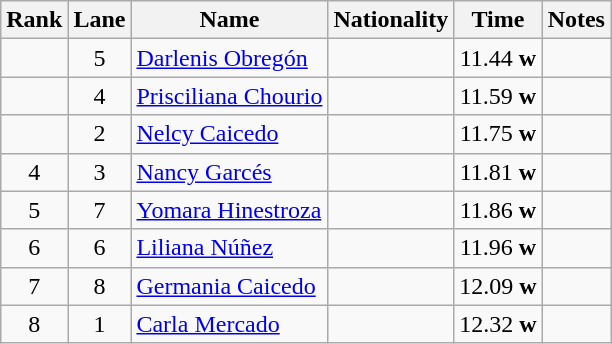<table class="wikitable sortable" style="text-align:center">
<tr>
<th>Rank</th>
<th>Lane</th>
<th>Name</th>
<th>Nationality</th>
<th>Time</th>
<th>Notes</th>
</tr>
<tr>
<td></td>
<td>5</td>
<td align=left><a href='#'>Darlenis Obregón</a></td>
<td align=left></td>
<td>11.44 <strong>w</strong></td>
<td></td>
</tr>
<tr>
<td></td>
<td>4</td>
<td align=left><a href='#'>Prisciliana Chourio</a></td>
<td align=left></td>
<td>11.59 <strong>w</strong></td>
<td></td>
</tr>
<tr>
<td></td>
<td>2</td>
<td align=left><a href='#'>Nelcy Caicedo</a></td>
<td align=left></td>
<td>11.75 <strong>w</strong></td>
<td></td>
</tr>
<tr>
<td>4</td>
<td>3</td>
<td align=left><a href='#'>Nancy Garcés</a></td>
<td align=left></td>
<td>11.81 <strong>w</strong></td>
<td></td>
</tr>
<tr>
<td>5</td>
<td>7</td>
<td align=left><a href='#'>Yomara Hinestroza</a></td>
<td align=left></td>
<td>11.86 <strong>w</strong></td>
<td></td>
</tr>
<tr>
<td>6</td>
<td>6</td>
<td align=left><a href='#'>Liliana Núñez</a></td>
<td align=left></td>
<td>11.96 <strong>w</strong></td>
<td></td>
</tr>
<tr>
<td>7</td>
<td>8</td>
<td align=left><a href='#'>Germania Caicedo</a></td>
<td align=left></td>
<td>12.09 <strong>w</strong></td>
<td></td>
</tr>
<tr>
<td>8</td>
<td>1</td>
<td align=left><a href='#'>Carla Mercado</a></td>
<td align=left></td>
<td>12.32 <strong>w</strong></td>
<td></td>
</tr>
</table>
